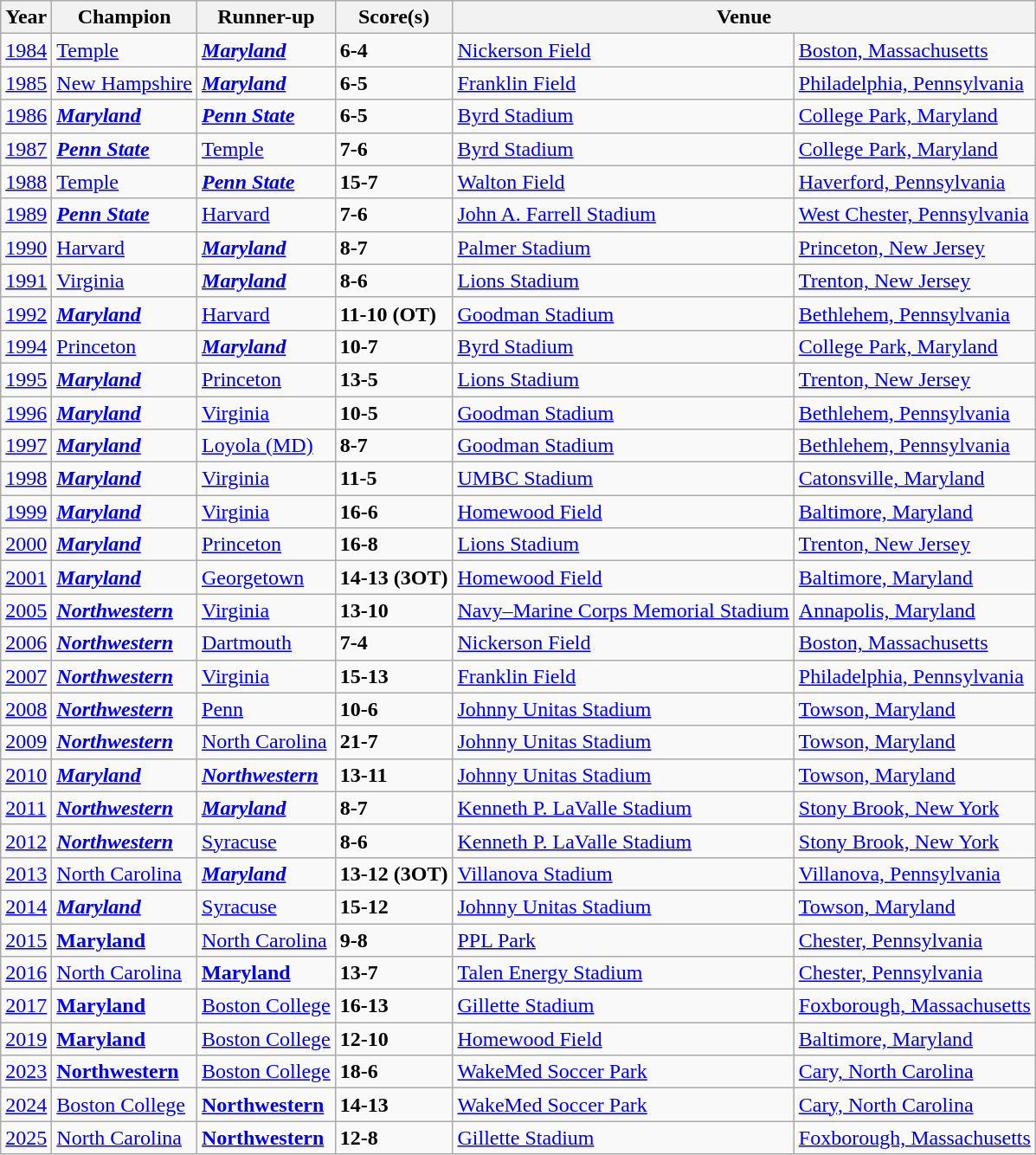<table class="wikitable">
<tr>
<th>Year</th>
<th>Champion</th>
<th>Runner-up</th>
<th>Score(s)</th>
<th colspan=2>Venue</th>
</tr>
<tr>
<td><a href='#'>1984</a></td>
<td><a href='#'>Temple</a></td>
<td><strong><em><a href='#'>Maryland</a></em></strong></td>
<td><strong>6-4</strong></td>
<td><a href='#'>Nickerson Field</a></td>
<td><a href='#'>Boston, Massachusetts</a></td>
</tr>
<tr>
<td><a href='#'>1985</a></td>
<td><a href='#'>New Hampshire</a></td>
<td><strong><em><a href='#'>Maryland</a></em></strong></td>
<td><strong>6-5</strong></td>
<td><a href='#'>Franklin Field</a></td>
<td><a href='#'>Philadelphia, Pennsylvania</a></td>
</tr>
<tr>
<td><a href='#'>1986</a></td>
<td><strong><em><a href='#'>Maryland</a></em></strong></td>
<td><strong><em><a href='#'>Penn State</a></em></strong></td>
<td><strong>6-5</strong></td>
<td><a href='#'>Byrd Stadium</a></td>
<td><a href='#'>College Park, Maryland</a></td>
</tr>
<tr>
<td><a href='#'>1987</a></td>
<td><strong><em><a href='#'>Penn State</a></em></strong></td>
<td><a href='#'>Temple</a></td>
<td><strong>7-6</strong></td>
<td><a href='#'>Byrd Stadium</a></td>
<td><a href='#'>College Park, Maryland</a></td>
</tr>
<tr>
<td><a href='#'>1988</a></td>
<td><a href='#'>Temple</a> </td>
<td><strong><em><a href='#'>Penn State</a></em></strong></td>
<td><strong>15-7</strong></td>
<td><a href='#'>Walton Field</a></td>
<td><a href='#'>Haverford, Pennsylvania</a></td>
</tr>
<tr>
<td><a href='#'>1989</a></td>
<td><strong><em><a href='#'>Penn State</a></em></strong> </td>
<td><a href='#'>Harvard</a></td>
<td><strong>7-6</strong></td>
<td><a href='#'>John A. Farrell Stadium</a></td>
<td><a href='#'>West Chester, Pennsylvania</a></td>
</tr>
<tr>
<td><a href='#'>1990</a></td>
<td><a href='#'>Harvard</a></td>
<td><strong><em><a href='#'>Maryland</a></em></strong></td>
<td><strong>8-7</strong></td>
<td><a href='#'>Palmer Stadium</a></td>
<td><a href='#'>Princeton, New Jersey</a></td>
</tr>
<tr>
<td><a href='#'>1991</a></td>
<td><a href='#'>Virginia</a></td>
<td><strong><em><a href='#'>Maryland</a></em></strong></td>
<td><strong>8-6</strong></td>
<td><a href='#'>Lions Stadium</a></td>
<td><a href='#'>Trenton, New Jersey</a></td>
</tr>
<tr>
<td><a href='#'>1992</a></td>
<td><strong><em><a href='#'>Maryland</a></em></strong> </td>
<td><a href='#'>Harvard</a></td>
<td><strong>11-10 (OT)</strong></td>
<td><a href='#'>Goodman Stadium</a></td>
<td><a href='#'>Bethlehem, Pennsylvania</a></td>
</tr>
<tr>
<td><a href='#'>1994</a></td>
<td><a href='#'>Princeton</a></td>
<td><strong><em><a href='#'>Maryland</a></em></strong></td>
<td><strong>10-7</strong></td>
<td><a href='#'>Byrd Stadium</a></td>
<td><a href='#'>College Park, Maryland</a></td>
</tr>
<tr>
<td><a href='#'>1995</a></td>
<td><strong><em><a href='#'>Maryland</a></em></strong> </td>
<td><a href='#'>Princeton</a></td>
<td><strong>13-5</strong></td>
<td><a href='#'>Lions Stadium</a></td>
<td><a href='#'>Trenton, New Jersey</a></td>
</tr>
<tr>
<td><a href='#'>1996</a></td>
<td><strong><em><a href='#'>Maryland</a></em></strong> </td>
<td><a href='#'>Virginia</a></td>
<td><strong>10-5</strong></td>
<td><a href='#'>Goodman Stadium</a></td>
<td><a href='#'>Bethlehem, Pennsylvania</a></td>
</tr>
<tr>
<td><a href='#'>1997</a></td>
<td><strong><em><a href='#'>Maryland</a></em></strong> </td>
<td><a href='#'>Loyola (MD)</a></td>
<td><strong>8-7</strong></td>
<td><a href='#'>Goodman Stadium</a></td>
<td><a href='#'>Bethlehem, Pennsylvania</a></td>
</tr>
<tr>
<td><a href='#'>1998</a></td>
<td><strong><em><a href='#'>Maryland</a></em></strong> </td>
<td><a href='#'>Virginia</a></td>
<td><strong>11-5</strong></td>
<td><a href='#'>UMBC Stadium</a></td>
<td><a href='#'>Catonsville, Maryland</a></td>
</tr>
<tr>
<td><a href='#'>1999</a></td>
<td><strong><em><a href='#'>Maryland</a></em></strong> </td>
<td><a href='#'>Virginia</a></td>
<td><strong>16-6</strong></td>
<td><a href='#'>Homewood Field</a></td>
<td><a href='#'>Baltimore, Maryland</a></td>
</tr>
<tr>
<td><a href='#'>2000</a></td>
<td><strong><em><a href='#'>Maryland</a></em></strong> </td>
<td><a href='#'>Princeton</a></td>
<td><strong>16-8</strong></td>
<td><a href='#'>Lions Stadium</a></td>
<td><a href='#'>Trenton, New Jersey</a></td>
</tr>
<tr>
<td><a href='#'>2001</a></td>
<td><strong><em><a href='#'>Maryland</a></em></strong> </td>
<td><a href='#'>Georgetown</a></td>
<td><strong>14-13 (3OT)</strong></td>
<td><a href='#'>Homewood Field</a></td>
<td><a href='#'>Baltimore, Maryland</a></td>
</tr>
<tr>
<td><a href='#'>2005</a></td>
<td><strong><em><a href='#'>Northwestern</a></em></strong></td>
<td><a href='#'>Virginia</a></td>
<td><strong>13-10</strong></td>
<td><a href='#'>Navy–Marine Corps Memorial Stadium</a></td>
<td><a href='#'>Annapolis, Maryland</a></td>
</tr>
<tr>
<td><a href='#'>2006</a></td>
<td><strong><em><a href='#'>Northwestern</a></em></strong> </td>
<td><a href='#'>Dartmouth</a></td>
<td><strong>7-4</strong></td>
<td><a href='#'>Nickerson Field</a></td>
<td><a href='#'>Boston, Massachusetts</a></td>
</tr>
<tr>
<td><a href='#'>2007</a></td>
<td><strong><em><a href='#'>Northwestern</a></em></strong> </td>
<td><a href='#'>Virginia</a></td>
<td><strong>15-13</strong></td>
<td><a href='#'>Franklin Field</a></td>
<td><a href='#'>Philadelphia, Pennsylvania</a></td>
</tr>
<tr>
<td><a href='#'>2008</a></td>
<td><strong><em><a href='#'>Northwestern</a></em></strong> </td>
<td><a href='#'>Penn</a></td>
<td><strong>10-6</strong></td>
<td><a href='#'>Johnny Unitas Stadium</a></td>
<td><a href='#'>Towson, Maryland</a></td>
</tr>
<tr>
<td><a href='#'>2009</a></td>
<td><strong><em><a href='#'>Northwestern</a></em></strong> </td>
<td><a href='#'>North Carolina</a></td>
<td><strong>21-7</strong></td>
<td><a href='#'>Johnny Unitas Stadium</a></td>
<td><a href='#'>Towson, Maryland</a></td>
</tr>
<tr>
<td><a href='#'>2010</a></td>
<td><strong><em><a href='#'>Maryland</a></em></strong> </td>
<td><strong><em><a href='#'>Northwestern</a></em></strong></td>
<td><strong>13-11</strong></td>
<td><a href='#'>Johnny Unitas Stadium</a></td>
<td><a href='#'>Towson, Maryland</a></td>
</tr>
<tr>
<td><a href='#'>2011</a></td>
<td><strong><em><a href='#'>Northwestern</a></em></strong> </td>
<td><strong><em><a href='#'>Maryland</a></em></strong></td>
<td><strong>8-7</strong></td>
<td><a href='#'>Kenneth P. LaValle Stadium</a></td>
<td><a href='#'>Stony Brook, New York</a></td>
</tr>
<tr>
<td><a href='#'>2012</a></td>
<td><strong><em><a href='#'>Northwestern</a></em></strong> </td>
<td><a href='#'>Syracuse</a></td>
<td><strong>8-6</strong></td>
<td><a href='#'>Kenneth P. LaValle Stadium</a></td>
<td><a href='#'>Stony Brook, New York</a></td>
</tr>
<tr>
<td><a href='#'>2013</a></td>
<td><a href='#'>North Carolina</a></td>
<td><strong><em><a href='#'>Maryland</a></em></strong></td>
<td><strong>13-12 (3OT)</strong></td>
<td><a href='#'>Villanova Stadium</a></td>
<td><a href='#'>Villanova, Pennsylvania</a></td>
</tr>
<tr>
<td><a href='#'>2014</a></td>
<td><strong><em><a href='#'>Maryland</a></em></strong> </td>
<td><a href='#'>Syracuse</a></td>
<td><strong>15-12</strong></td>
<td><a href='#'>Johnny Unitas Stadium</a></td>
<td><a href='#'>Towson, Maryland</a></td>
</tr>
<tr>
<td><a href='#'>2015</a></td>
<td><strong><a href='#'>Maryland</a></strong> </td>
<td><a href='#'>North Carolina</a></td>
<td><strong>9-8</strong></td>
<td><a href='#'>PPL Park</a></td>
<td><a href='#'>Chester, Pennsylvania</a></td>
</tr>
<tr>
<td><a href='#'>2016</a></td>
<td><a href='#'>North Carolina</a> </td>
<td><strong><a href='#'>Maryland</a></strong></td>
<td><strong>13-7</strong></td>
<td><a href='#'>Talen Energy Stadium</a></td>
<td><a href='#'>Chester, Pennsylvania</a></td>
</tr>
<tr>
<td><a href='#'>2017</a></td>
<td><strong><a href='#'>Maryland</a></strong> </td>
<td><a href='#'>Boston College</a></td>
<td><strong>16-13</strong></td>
<td><a href='#'>Gillette Stadium</a></td>
<td><a href='#'>Foxborough, Massachusetts</a></td>
</tr>
<tr>
<td><a href='#'>2019</a></td>
<td><strong><a href='#'>Maryland</a></strong> </td>
<td><a href='#'>Boston College</a></td>
<td><strong>12-10</strong></td>
<td><a href='#'>Homewood Field</a></td>
<td><a href='#'>Baltimore, Maryland</a></td>
</tr>
<tr>
<td><a href='#'>2023</a></td>
<td><strong><a href='#'>Northwestern</a></strong> </td>
<td><a href='#'>Boston College</a></td>
<td><strong>18-6</strong></td>
<td><a href='#'>WakeMed Soccer Park</a></td>
<td><a href='#'>Cary, North Carolina</a></td>
</tr>
<tr>
<td><a href='#'>2024</a></td>
<td><a href='#'>Boston College</a> </td>
<td><strong><a href='#'>Northwestern</a></strong></td>
<td><strong>14-13</strong></td>
<td><a href='#'>WakeMed Soccer Park</a></td>
<td><a href='#'>Cary, North Carolina</a></td>
</tr>
<tr>
<td><a href='#'>2025</a></td>
<td><a href='#'>North Carolina</a> </td>
<td><strong><a href='#'>Northwestern</a></strong></td>
<td><strong>12-8</strong></td>
<td><a href='#'>Gillette Stadium</a></td>
<td><a href='#'>Foxborough, Massachusetts</a></td>
</tr>
</table>
